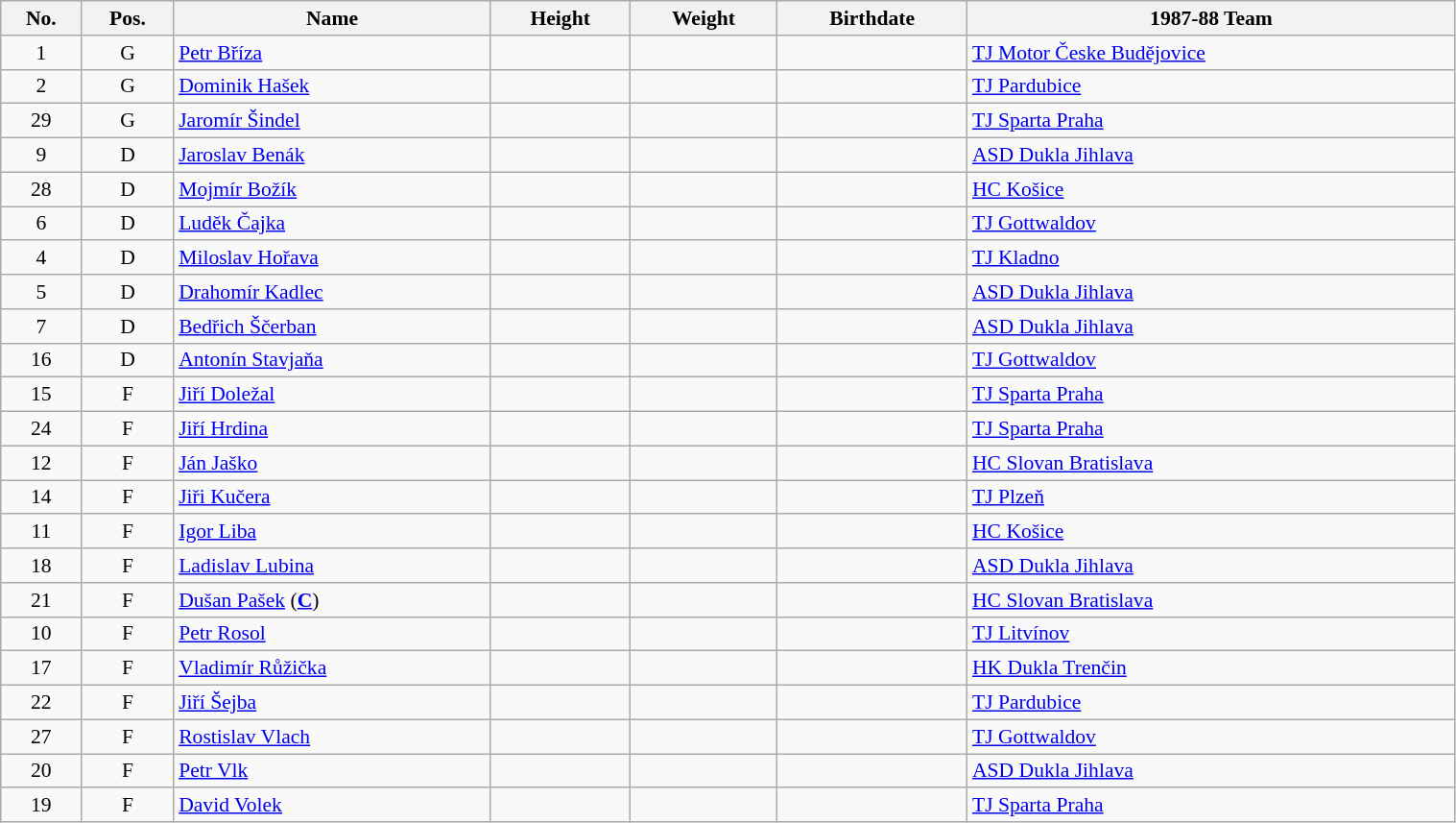<table class="wikitable sortable" width="80%" style="font-size: 90%; text-align: center;">
<tr>
<th>No.</th>
<th>Pos.</th>
<th>Name</th>
<th>Height</th>
<th>Weight</th>
<th>Birthdate</th>
<th>1987-88 Team</th>
</tr>
<tr>
<td>1</td>
<td>G</td>
<td style="text-align:left;"><a href='#'>Petr Bříza</a></td>
<td></td>
<td></td>
<td style="text-align:right;"></td>
<td style="text-align:left;"> <a href='#'>TJ Motor Česke Budějovice</a></td>
</tr>
<tr>
<td>2</td>
<td>G</td>
<td style="text-align:left;"><a href='#'>Dominik Hašek</a></td>
<td></td>
<td></td>
<td style="text-align:right;"></td>
<td style="text-align:left;"> <a href='#'>TJ Pardubice</a></td>
</tr>
<tr>
<td>29</td>
<td>G</td>
<td style="text-align:left;"><a href='#'>Jaromír Šindel</a></td>
<td></td>
<td></td>
<td style="text-align:right;"></td>
<td style="text-align:left;"> <a href='#'>TJ Sparta Praha</a></td>
</tr>
<tr>
<td>9</td>
<td>D</td>
<td style="text-align:left;"><a href='#'>Jaroslav Benák</a></td>
<td></td>
<td></td>
<td style="text-align:right;"></td>
<td style="text-align:left;"> <a href='#'>ASD Dukla Jihlava</a></td>
</tr>
<tr>
<td>28</td>
<td>D</td>
<td style="text-align:left;"><a href='#'>Mojmír Božík</a></td>
<td></td>
<td></td>
<td style="text-align:right;"></td>
<td style="text-align:left;"> <a href='#'>HC Košice</a></td>
</tr>
<tr>
<td>6</td>
<td>D</td>
<td style="text-align:left;"><a href='#'>Luděk Čajka</a></td>
<td></td>
<td></td>
<td style="text-align:right;"></td>
<td style="text-align:left;"> <a href='#'>TJ Gottwaldov</a></td>
</tr>
<tr>
<td>4</td>
<td>D</td>
<td style="text-align:left;"><a href='#'>Miloslav Hořava</a></td>
<td></td>
<td></td>
<td style="text-align:right;"></td>
<td style="text-align:left;"> <a href='#'>TJ Kladno</a></td>
</tr>
<tr>
<td>5</td>
<td>D</td>
<td style="text-align:left;"><a href='#'>Drahomír Kadlec</a></td>
<td></td>
<td></td>
<td style="text-align:right;"></td>
<td style="text-align:left;"> <a href='#'>ASD Dukla Jihlava</a></td>
</tr>
<tr>
<td>7</td>
<td>D</td>
<td style="text-align:left;"><a href='#'>Bedřich Ščerban</a></td>
<td></td>
<td></td>
<td style="text-align:right;"></td>
<td style="text-align:left;"> <a href='#'>ASD Dukla Jihlava</a></td>
</tr>
<tr>
<td>16</td>
<td>D</td>
<td style="text-align:left;"><a href='#'>Antonín Stavjaňa</a></td>
<td></td>
<td></td>
<td style="text-align:right;"></td>
<td style="text-align:left;"> <a href='#'>TJ Gottwaldov</a></td>
</tr>
<tr>
<td>15</td>
<td>F</td>
<td style="text-align:left;"><a href='#'>Jiří Doležal</a></td>
<td></td>
<td></td>
<td style="text-align:right;"></td>
<td style="text-align:left;"> <a href='#'>TJ Sparta Praha</a></td>
</tr>
<tr>
<td>24</td>
<td>F</td>
<td style="text-align:left;"><a href='#'>Jiří Hrdina</a></td>
<td></td>
<td></td>
<td style="text-align:right;"></td>
<td style="text-align:left;"> <a href='#'>TJ Sparta Praha</a></td>
</tr>
<tr>
<td>12</td>
<td>F</td>
<td style="text-align:left;"><a href='#'>Ján Jaško</a></td>
<td></td>
<td></td>
<td style="text-align:right;"></td>
<td style="text-align:left;"> <a href='#'>HC Slovan Bratislava</a></td>
</tr>
<tr>
<td>14</td>
<td>F</td>
<td style="text-align:left;"><a href='#'>Jiři Kučera</a></td>
<td></td>
<td></td>
<td style="text-align:right;"></td>
<td style="text-align:left;"> <a href='#'>TJ Plzeň</a></td>
</tr>
<tr>
<td>11</td>
<td>F</td>
<td style="text-align:left;"><a href='#'>Igor Liba</a></td>
<td></td>
<td></td>
<td style="text-align:right;"></td>
<td style="text-align:left;"> <a href='#'>HC Košice</a></td>
</tr>
<tr>
<td>18</td>
<td>F</td>
<td style="text-align:left;"><a href='#'>Ladislav Lubina</a></td>
<td></td>
<td></td>
<td style="text-align:right;"></td>
<td style="text-align:left;"> <a href='#'>ASD Dukla Jihlava</a></td>
</tr>
<tr>
<td>21</td>
<td>F</td>
<td style="text-align:left;"><a href='#'>Dušan Pašek</a> (<strong><a href='#'>C</a></strong>)</td>
<td></td>
<td></td>
<td style="text-align:right;"></td>
<td style="text-align:left;"> <a href='#'>HC Slovan Bratislava</a></td>
</tr>
<tr>
<td>10</td>
<td>F</td>
<td style="text-align:left;"><a href='#'>Petr Rosol</a></td>
<td></td>
<td></td>
<td style="text-align:right;"></td>
<td style="text-align:left;"> <a href='#'>TJ Litvínov</a></td>
</tr>
<tr>
<td>17</td>
<td>F</td>
<td style="text-align:left;"><a href='#'>Vladimír Růžička</a></td>
<td></td>
<td></td>
<td style="text-align:right;"></td>
<td style="text-align:left;"> <a href='#'>HK Dukla Trenčin</a></td>
</tr>
<tr>
<td>22</td>
<td>F</td>
<td style="text-align:left;"><a href='#'>Jiří Šejba</a></td>
<td></td>
<td></td>
<td style="text-align:right;"></td>
<td style="text-align:left;"> <a href='#'>TJ Pardubice</a></td>
</tr>
<tr>
<td>27</td>
<td>F</td>
<td style="text-align:left;"><a href='#'>Rostislav Vlach</a></td>
<td></td>
<td></td>
<td style="text-align:right;"></td>
<td style="text-align:left;"> <a href='#'>TJ Gottwaldov</a></td>
</tr>
<tr>
<td>20</td>
<td>F</td>
<td style="text-align:left;"><a href='#'>Petr Vlk</a></td>
<td></td>
<td></td>
<td style="text-align:right;"></td>
<td style="text-align:left;"> <a href='#'>ASD Dukla Jihlava</a></td>
</tr>
<tr>
<td>19</td>
<td>F</td>
<td style="text-align:left;"><a href='#'>David Volek</a></td>
<td></td>
<td></td>
<td style="text-align:right;"></td>
<td style="text-align:left;"> <a href='#'>TJ Sparta Praha</a></td>
</tr>
</table>
